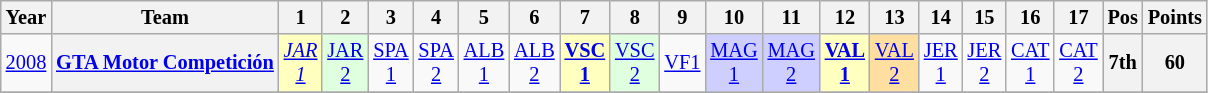<table class="wikitable" style="text-align:center; font-size:85%">
<tr>
<th>Year</th>
<th>Team</th>
<th>1</th>
<th>2</th>
<th>3</th>
<th>4</th>
<th>5</th>
<th>6</th>
<th>7</th>
<th>8</th>
<th>9</th>
<th>10</th>
<th>11</th>
<th>12</th>
<th>13</th>
<th>14</th>
<th>15</th>
<th>16</th>
<th>17</th>
<th>Pos</th>
<th>Points</th>
</tr>
<tr>
<td><a href='#'>2008</a></td>
<th nowrap><a href='#'>GTA Motor Competición</a></th>
<td style="background:#FFFFBF;"><em><a href='#'>JAR<br>1</a></em><br></td>
<td style="background:#DFFFDF;"><a href='#'>JAR<br>2</a><br></td>
<td><a href='#'>SPA<br>1</a></td>
<td><a href='#'>SPA<br>2</a></td>
<td><a href='#'>ALB<br>1</a></td>
<td><a href='#'>ALB<br>2</a></td>
<td style="background:#FFFFBF;"><strong><a href='#'>VSC<br>1</a></strong><br></td>
<td style="background:#DFFFDF;"><a href='#'>VSC<br>2</a><br></td>
<td><a href='#'>VF1</a></td>
<td style="background:#CFCFFF;"><a href='#'>MAG<br>1</a><br></td>
<td style="background:#CFCFFF;"><a href='#'>MAG<br>2</a><br></td>
<td style="background:#FFFFBF;"><strong><a href='#'>VAL<br>1</a></strong><br></td>
<td style="background:#FFDF9F;"><a href='#'>VAL<br>2</a><br></td>
<td><a href='#'>JER<br>1</a></td>
<td><a href='#'>JER<br>2</a></td>
<td><a href='#'>CAT<br>1</a></td>
<td><a href='#'>CAT<br>2</a></td>
<th>7th</th>
<th>60</th>
</tr>
<tr>
</tr>
</table>
